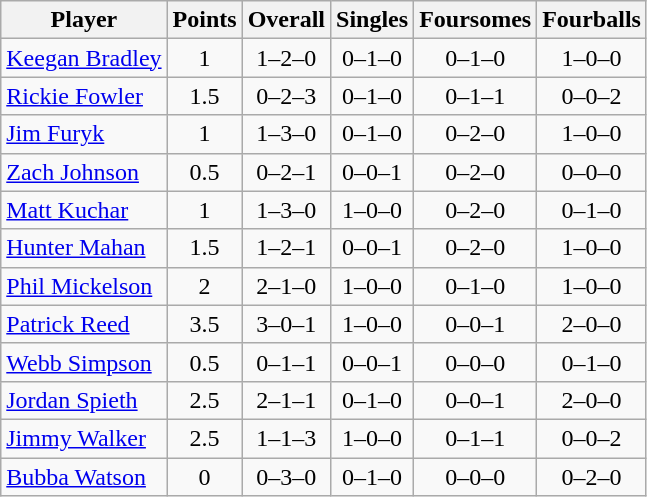<table class="wikitable sortable" style="text-align:center">
<tr>
<th>Player</th>
<th>Points</th>
<th>Overall</th>
<th>Singles</th>
<th>Foursomes</th>
<th>Fourballs</th>
</tr>
<tr>
<td align=left><a href='#'>Keegan Bradley</a></td>
<td>1</td>
<td>1–2–0</td>
<td>0–1–0</td>
<td>0–1–0</td>
<td>1–0–0</td>
</tr>
<tr>
<td align=left><a href='#'>Rickie Fowler</a></td>
<td>1.5</td>
<td>0–2–3</td>
<td>0–1–0</td>
<td>0–1–1</td>
<td>0–0–2</td>
</tr>
<tr>
<td align=left><a href='#'>Jim Furyk</a></td>
<td>1</td>
<td>1–3–0</td>
<td>0–1–0</td>
<td>0–2–0</td>
<td>1–0–0</td>
</tr>
<tr>
<td align=left><a href='#'>Zach Johnson</a></td>
<td>0.5</td>
<td>0–2–1</td>
<td>0–0–1</td>
<td>0–2–0</td>
<td>0–0–0</td>
</tr>
<tr>
<td align=left><a href='#'>Matt Kuchar</a></td>
<td>1</td>
<td>1–3–0</td>
<td>1–0–0</td>
<td>0–2–0</td>
<td>0–1–0</td>
</tr>
<tr>
<td align=left><a href='#'>Hunter Mahan</a></td>
<td>1.5</td>
<td>1–2–1</td>
<td>0–0–1</td>
<td>0–2–0</td>
<td>1–0–0</td>
</tr>
<tr>
<td align=left><a href='#'>Phil Mickelson</a></td>
<td>2</td>
<td>2–1–0</td>
<td>1–0–0</td>
<td>0–1–0</td>
<td>1–0–0</td>
</tr>
<tr>
<td align=left><a href='#'>Patrick Reed</a></td>
<td>3.5</td>
<td>3–0–1</td>
<td>1–0–0</td>
<td>0–0–1</td>
<td>2–0–0</td>
</tr>
<tr>
<td align=left><a href='#'>Webb Simpson</a></td>
<td>0.5</td>
<td>0–1–1</td>
<td>0–0–1</td>
<td>0–0–0</td>
<td>0–1–0</td>
</tr>
<tr>
<td align=left><a href='#'>Jordan Spieth</a></td>
<td>2.5</td>
<td>2–1–1</td>
<td>0–1–0</td>
<td>0–0–1</td>
<td>2–0–0</td>
</tr>
<tr>
<td align=left><a href='#'>Jimmy Walker</a></td>
<td>2.5</td>
<td>1–1–3</td>
<td>1–0–0</td>
<td>0–1–1</td>
<td>0–0–2</td>
</tr>
<tr>
<td align=left><a href='#'>Bubba Watson</a></td>
<td>0</td>
<td>0–3–0</td>
<td>0–1–0</td>
<td>0–0–0</td>
<td>0–2–0</td>
</tr>
</table>
